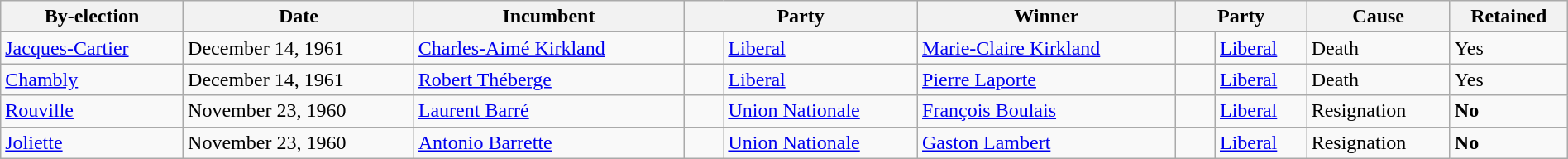<table class=wikitable style="width:100%">
<tr>
<th>By-election</th>
<th>Date</th>
<th>Incumbent</th>
<th colspan=2>Party</th>
<th>Winner</th>
<th colspan=2>Party</th>
<th>Cause</th>
<th>Retained</th>
</tr>
<tr>
<td><a href='#'>Jacques-Cartier</a></td>
<td>December 14, 1961</td>
<td><a href='#'>Charles-Aimé Kirkland</a></td>
<td>    </td>
<td><a href='#'>Liberal</a></td>
<td><a href='#'>Marie-Claire Kirkland</a></td>
<td>    </td>
<td><a href='#'>Liberal</a></td>
<td>Death</td>
<td>Yes</td>
</tr>
<tr>
<td><a href='#'>Chambly</a></td>
<td>December 14, 1961</td>
<td><a href='#'>Robert Théberge</a></td>
<td>    </td>
<td><a href='#'>Liberal</a></td>
<td><a href='#'>Pierre Laporte</a></td>
<td>    </td>
<td><a href='#'>Liberal</a></td>
<td>Death</td>
<td>Yes</td>
</tr>
<tr>
<td><a href='#'>Rouville</a></td>
<td>November 23, 1960</td>
<td><a href='#'>Laurent Barré</a></td>
<td>    </td>
<td><a href='#'>Union Nationale</a></td>
<td><a href='#'>François Boulais</a></td>
<td>    </td>
<td><a href='#'>Liberal</a></td>
<td>Resignation</td>
<td><strong>No</strong></td>
</tr>
<tr>
<td><a href='#'>Joliette</a></td>
<td>November 23, 1960</td>
<td><a href='#'>Antonio Barrette</a></td>
<td>    </td>
<td><a href='#'>Union Nationale</a></td>
<td><a href='#'>Gaston Lambert</a></td>
<td>    </td>
<td><a href='#'>Liberal</a></td>
<td>Resignation</td>
<td><strong>No</strong></td>
</tr>
</table>
